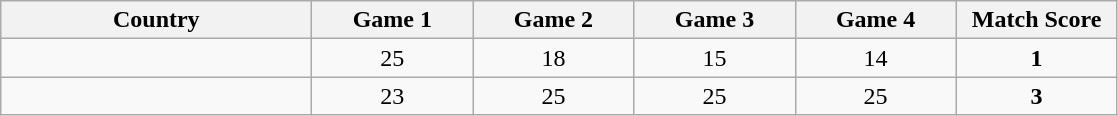<table class=wikitable style="text-align:center">
<tr>
<th>Country</th>
<th>Game 1</th>
<th>Game 2</th>
<th>Game 3</th>
<th>Game 4</th>
<th>Match Score</th>
</tr>
<tr>
<td width=200></td>
<td width=100>25</td>
<td width=100>18</td>
<td width=100>15</td>
<td width=100>14</td>
<td width=100><strong>1</strong></td>
</tr>
<tr>
<td></td>
<td>23</td>
<td>25</td>
<td>25</td>
<td>25</td>
<td><strong>3</strong></td>
</tr>
</table>
